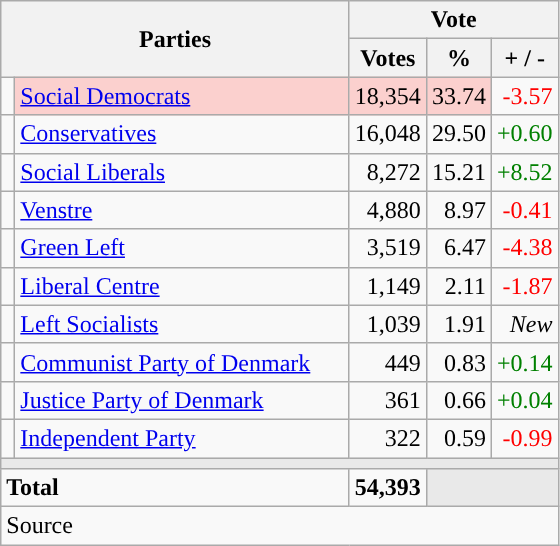<table class="wikitable" style="text-align:right;">
<tr>
<th style="text-align:centre;" rowspan="2" colspan="2" width="225">Parties</th>
<th colspan="3">Vote</th>
</tr>
<tr>
<th width="15">Votes</th>
<th width="15">%</th>
<th width="15">+ / -</th>
</tr>
<tr>
<td width="2" style="color:inherit;background:"></td>
<td bgcolor=#fbd0ce  align="left"><a href='#'>Social Democrats</a></td>
<td bgcolor=#fbd0ce>18,354</td>
<td bgcolor=#fbd0ce>33.74</td>
<td style=color:red;>-3.57</td>
</tr>
<tr>
<td width="2" style="color:inherit;background:"></td>
<td align="left"><a href='#'>Conservatives</a></td>
<td>16,048</td>
<td>29.50</td>
<td style=color:green;>+0.60</td>
</tr>
<tr>
<td width="2" style="color:inherit;background:"></td>
<td align="left"><a href='#'>Social Liberals</a></td>
<td>8,272</td>
<td>15.21</td>
<td style=color:green;>+8.52</td>
</tr>
<tr>
<td width="2" style="color:inherit;background:"></td>
<td align="left"><a href='#'>Venstre</a></td>
<td>4,880</td>
<td>8.97</td>
<td style=color:red;>-0.41</td>
</tr>
<tr>
<td width="2" style="color:inherit;background:"></td>
<td align="left"><a href='#'>Green Left</a></td>
<td>3,519</td>
<td>6.47</td>
<td style=color:red;>-4.38</td>
</tr>
<tr>
<td width="2" style="color:inherit;background:"></td>
<td align="left"><a href='#'>Liberal Centre</a></td>
<td>1,149</td>
<td>2.11</td>
<td style=color:red;>-1.87</td>
</tr>
<tr>
<td width="2" style="color:inherit;background:"></td>
<td align="left"><a href='#'>Left Socialists</a></td>
<td>1,039</td>
<td>1.91</td>
<td><em>New</em></td>
</tr>
<tr>
<td width="2" style="color:inherit;background:"></td>
<td align="left"><a href='#'>Communist Party of Denmark</a></td>
<td>449</td>
<td>0.83</td>
<td style=color:green;>+0.14</td>
</tr>
<tr>
<td width="2" style="color:inherit;background:"></td>
<td align="left"><a href='#'>Justice Party of Denmark</a></td>
<td>361</td>
<td>0.66</td>
<td style=color:green;>+0.04</td>
</tr>
<tr>
<td width="2" style="color:inherit;background:"></td>
<td align="left"><a href='#'>Independent Party</a></td>
<td>322</td>
<td>0.59</td>
<td style=color:red;>-0.99</td>
</tr>
<tr>
<td colspan="7" bgcolor="#E9E9E9"></td>
</tr>
<tr>
<td align="left" colspan="2"><strong>Total</strong></td>
<td><strong>54,393</strong></td>
<td bgcolor="#E9E9E9" colspan="2"></td>
</tr>
<tr>
<td align="left" colspan="6">Source</td>
</tr>
</table>
